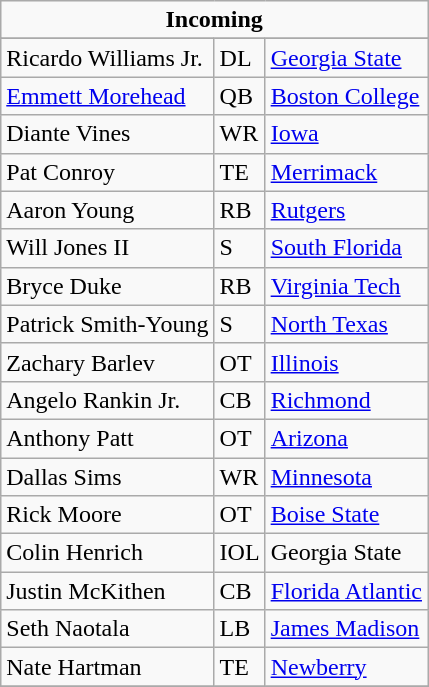<table class="wikitable">
<tr>
<td align="center" Colspan="3"><strong>Incoming</strong><br></td>
</tr>
<tr>
</tr>
<tr>
<td>Ricardo Williams Jr.</td>
<td>DL</td>
<td><a href='#'>Georgia State</a></td>
</tr>
<tr>
<td><a href='#'>Emmett Morehead</a></td>
<td>QB</td>
<td><a href='#'>Boston College</a></td>
</tr>
<tr>
<td>Diante Vines</td>
<td>WR</td>
<td><a href='#'>Iowa</a></td>
</tr>
<tr>
<td>Pat Conroy</td>
<td>TE</td>
<td><a href='#'>Merrimack</a></td>
</tr>
<tr>
<td>Aaron Young</td>
<td>RB</td>
<td><a href='#'>Rutgers</a></td>
</tr>
<tr>
<td>Will Jones II</td>
<td>S</td>
<td><a href='#'>South Florida</a></td>
</tr>
<tr>
<td>Bryce Duke</td>
<td>RB</td>
<td><a href='#'>Virginia Tech</a></td>
</tr>
<tr>
<td>Patrick Smith-Young</td>
<td>S</td>
<td><a href='#'>North Texas</a></td>
</tr>
<tr>
<td>Zachary Barlev</td>
<td>OT</td>
<td><a href='#'>Illinois</a></td>
</tr>
<tr>
<td>Angelo Rankin Jr.</td>
<td>CB</td>
<td><a href='#'>Richmond</a></td>
</tr>
<tr>
<td>Anthony Patt</td>
<td>OT</td>
<td><a href='#'>Arizona</a></td>
</tr>
<tr>
<td>Dallas Sims</td>
<td>WR</td>
<td><a href='#'>Minnesota</a></td>
</tr>
<tr>
<td>Rick Moore</td>
<td>OT</td>
<td><a href='#'>Boise State</a></td>
</tr>
<tr>
<td>Colin Henrich</td>
<td>IOL</td>
<td>Georgia State</td>
</tr>
<tr>
<td>Justin McKithen</td>
<td>CB</td>
<td><a href='#'>Florida Atlantic</a></td>
</tr>
<tr>
<td>Seth Naotala</td>
<td>LB</td>
<td><a href='#'>James Madison</a></td>
</tr>
<tr>
<td>Nate Hartman</td>
<td>TE</td>
<td><a href='#'>Newberry</a></td>
</tr>
<tr>
</tr>
</table>
